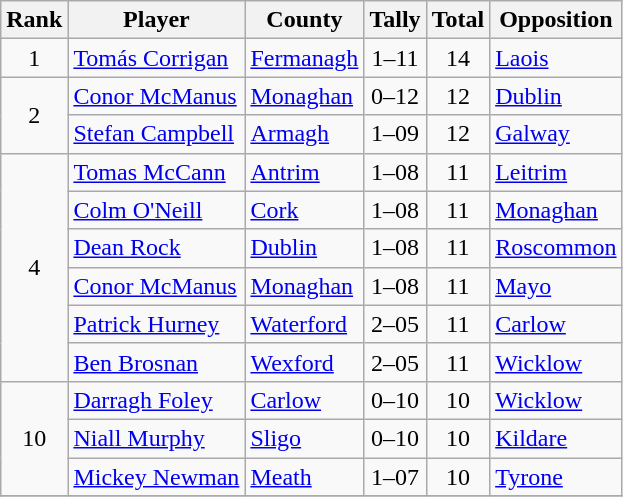<table class="wikitable sortable">
<tr>
<th>Rank</th>
<th>Player</th>
<th>County</th>
<th class="unsortable">Tally</th>
<th>Total</th>
<th>Opposition</th>
</tr>
<tr>
<td rowspan=1 align=center>1</td>
<td><a href='#'>Tomás Corrigan</a></td>
<td> <a href='#'>Fermanagh</a></td>
<td align=center>1–11</td>
<td align=center>14</td>
<td> <a href='#'>Laois</a></td>
</tr>
<tr>
<td rowspan=2 align=center>2</td>
<td><a href='#'>Conor McManus</a></td>
<td> <a href='#'>Monaghan</a></td>
<td align=center>0–12</td>
<td align=center>12</td>
<td> <a href='#'>Dublin</a></td>
</tr>
<tr>
<td><a href='#'>Stefan Campbell</a></td>
<td> <a href='#'>Armagh</a></td>
<td align=center>1–09</td>
<td align=center>12</td>
<td> <a href='#'>Galway</a></td>
</tr>
<tr>
<td rowspan=6 align=center>4</td>
<td><a href='#'>Tomas McCann</a></td>
<td> <a href='#'>Antrim</a></td>
<td align=center>1–08</td>
<td align=center>11</td>
<td> <a href='#'>Leitrim</a></td>
</tr>
<tr>
<td><a href='#'>Colm O'Neill</a></td>
<td> <a href='#'>Cork</a></td>
<td align=center>1–08</td>
<td align=center>11</td>
<td> <a href='#'>Monaghan</a></td>
</tr>
<tr>
<td><a href='#'>Dean Rock</a></td>
<td> <a href='#'>Dublin</a></td>
<td align=center>1–08</td>
<td align=center>11</td>
<td> <a href='#'>Roscommon</a></td>
</tr>
<tr>
<td><a href='#'>Conor McManus</a></td>
<td> <a href='#'>Monaghan</a></td>
<td align=center>1–08</td>
<td align=center>11</td>
<td> <a href='#'>Mayo</a></td>
</tr>
<tr>
<td><a href='#'>Patrick Hurney</a></td>
<td> <a href='#'>Waterford</a></td>
<td align=center>2–05</td>
<td align=center>11</td>
<td> <a href='#'>Carlow</a></td>
</tr>
<tr>
<td><a href='#'>Ben Brosnan</a></td>
<td> <a href='#'>Wexford</a></td>
<td align=center>2–05</td>
<td align=center>11</td>
<td> <a href='#'>Wicklow</a></td>
</tr>
<tr>
<td rowspan=3 align=center>10</td>
<td><a href='#'>Darragh Foley</a></td>
<td> <a href='#'>Carlow</a></td>
<td align=center>0–10</td>
<td align=center>10</td>
<td> <a href='#'>Wicklow</a></td>
</tr>
<tr>
<td><a href='#'>Niall Murphy</a></td>
<td> <a href='#'>Sligo</a></td>
<td align=center>0–10</td>
<td align=center>10</td>
<td> <a href='#'>Kildare</a></td>
</tr>
<tr>
<td><a href='#'>Mickey Newman</a></td>
<td> <a href='#'>Meath</a></td>
<td align=center>1–07</td>
<td align=center>10</td>
<td> <a href='#'>Tyrone</a></td>
</tr>
<tr>
</tr>
</table>
